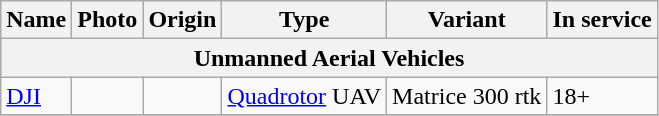<table class="wikitable">
<tr>
<th>Name</th>
<th>Photo</th>
<th>Origin</th>
<th>Type</th>
<th>Variant</th>
<th>In service</th>
</tr>
<tr>
<th colspan="6">Unmanned Aerial Vehicles</th>
</tr>
<tr>
<td><a href='#'>DJI</a></td>
<td></td>
<td></td>
<td><a href='#'>Quadrotor</a> UAV</td>
<td>Matrice 300 rtk</td>
<td>18+</td>
</tr>
<tr>
</tr>
</table>
